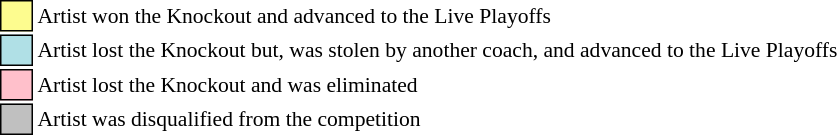<table class="toccolours" style="font-size: 90%; white-space: nowrap">
<tr>
<td style="background:#fdfc8f; border:1px solid black">     </td>
<td>Artist won the Knockout and advanced to the Live Playoffs</td>
</tr>
<tr>
<td style="background:#b0e0e6; border:1px solid black">     </td>
<td>Artist lost the Knockout but, was stolen by another coach, and advanced to the Live Playoffs</td>
</tr>
<tr>
<td style="background:pink; border:1px solid black">     </td>
<td>Artist lost the Knockout and was eliminated</td>
</tr>
<tr>
<td style="background:silver; border:1px solid black">     </td>
<td>Artist was disqualified from the competition </td>
</tr>
</table>
